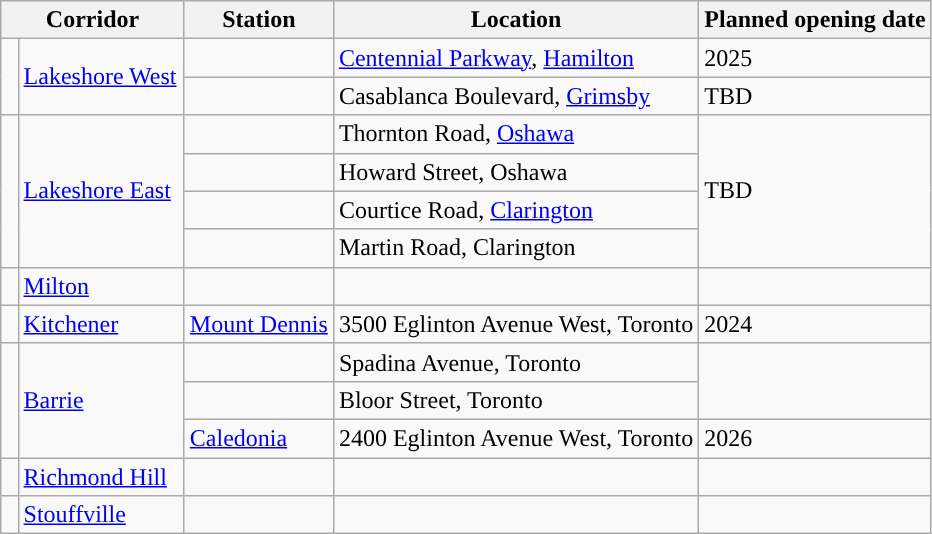<table class="wikitable sortable">
<tr>
<th colspan="3" style="width: 115px;">Corridor</th>
<th>Station</th>
<th>Location</th>
<th>Planned opening date</th>
</tr>
<tr>
<td colspan="2" rowspan="2"> </td>
<td rowspan="2"><a href='#'>Lakeshore West</a></td>
<td></td>
<td><a href='#'>Centennial Parkway</a>, <a href='#'>Hamilton</a></td>
<td>2025</td>
</tr>
<tr>
<td></td>
<td>Casablanca Boulevard, <a href='#'>Grimsby</a></td>
<td>TBD</td>
</tr>
<tr>
<td colspan="2" rowspan="4"> </td>
<td rowspan="4"><a href='#'>Lakeshore East</a></td>
<td></td>
<td>Thornton Road, <a href='#'>Oshawa</a></td>
<td rowspan="4">TBD</td>
</tr>
<tr>
<td></td>
<td>Howard Street, Oshawa</td>
</tr>
<tr>
<td></td>
<td>Courtice Road, <a href='#'>Clarington</a></td>
</tr>
<tr>
<td></td>
<td>Martin Road, Clarington</td>
</tr>
<tr>
<td colspan="2"> </td>
<td><a href='#'>Milton</a></td>
<td></td>
<td></td>
<td></td>
</tr>
<tr>
<td colspan="2"> </td>
<td><a href='#'>Kitchener</a></td>
<td><a href='#'>Mount Dennis</a></td>
<td>3500 Eglinton Avenue West, Toronto</td>
<td>2024</td>
</tr>
<tr>
<td colspan="2" rowspan="3"> </td>
<td rowspan="3"><a href='#'>Barrie</a></td>
<td></td>
<td>Spadina Avenue, Toronto</td>
<td rowspan="2"></td>
</tr>
<tr>
<td></td>
<td>Bloor Street, Toronto</td>
</tr>
<tr>
<td><a href='#'>Caledonia</a></td>
<td>2400 Eglinton Avenue West, Toronto</td>
<td>2026</td>
</tr>
<tr>
<td colspan="2"> </td>
<td><a href='#'>Richmond Hill</a></td>
<td></td>
<td></td>
<td></td>
</tr>
<tr>
<td colspan="2"> </td>
<td><a href='#'>Stouffville</a></td>
<td></td>
<td></td>
<td></td>
</tr>
</table>
